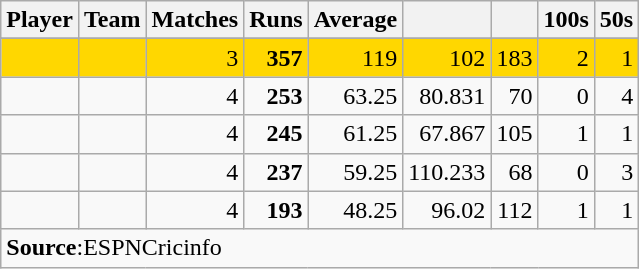<table class="wikitable sortable" style="text-align:right;">
<tr>
<th>Player</th>
<th>Team</th>
<th>Matches</th>
<th>Runs</th>
<th>Average</th>
<th></th>
<th></th>
<th>100s</th>
<th>50s</th>
</tr>
<tr>
</tr>
<tr style="background:gold;">
<td style="text-align:left"></td>
<td style="text-align:left"></td>
<td>3</td>
<td><strong>357</strong></td>
<td>119</td>
<td>102</td>
<td>183</td>
<td>2</td>
<td>1</td>
</tr>
<tr>
<td style="text-align:left"></td>
<td style="text-align:left"></td>
<td>4</td>
<td><strong>253</strong></td>
<td>63.25</td>
<td>80.831</td>
<td>70</td>
<td>0</td>
<td>4</td>
</tr>
<tr>
<td style="text-align:left"></td>
<td style="text-align:left"></td>
<td>4</td>
<td><strong>245</strong></td>
<td>61.25</td>
<td>67.867</td>
<td>105</td>
<td>1</td>
<td>1</td>
</tr>
<tr>
<td style="text-align:left"></td>
<td style="text-align:left"></td>
<td>4</td>
<td><strong>237</strong></td>
<td>59.25</td>
<td>110.233</td>
<td>68</td>
<td>0</td>
<td>3</td>
</tr>
<tr>
<td style="text-align:left"></td>
<td style="text-align:left"></td>
<td>4</td>
<td><strong>193</strong></td>
<td>48.25</td>
<td>96.02</td>
<td>112</td>
<td>1</td>
<td>1</td>
</tr>
<tr>
<td colspan="9" align="left"><strong>Source</strong>:ESPNCricinfo</td>
</tr>
</table>
